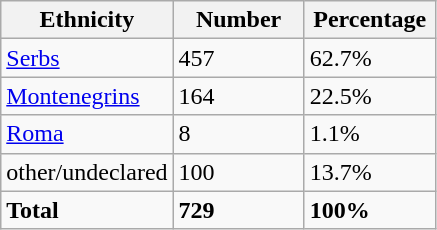<table class="wikitable">
<tr>
<th width="100px">Ethnicity</th>
<th width="80px">Number</th>
<th width="80px">Percentage</th>
</tr>
<tr>
<td><a href='#'>Serbs</a></td>
<td>457</td>
<td>62.7%</td>
</tr>
<tr>
<td><a href='#'>Montenegrins</a></td>
<td>164</td>
<td>22.5%</td>
</tr>
<tr>
<td><a href='#'>Roma</a></td>
<td>8</td>
<td>1.1%</td>
</tr>
<tr>
<td>other/undeclared</td>
<td>100</td>
<td>13.7%</td>
</tr>
<tr>
<td><strong>Total</strong></td>
<td><strong>729</strong></td>
<td><strong>100%</strong></td>
</tr>
</table>
